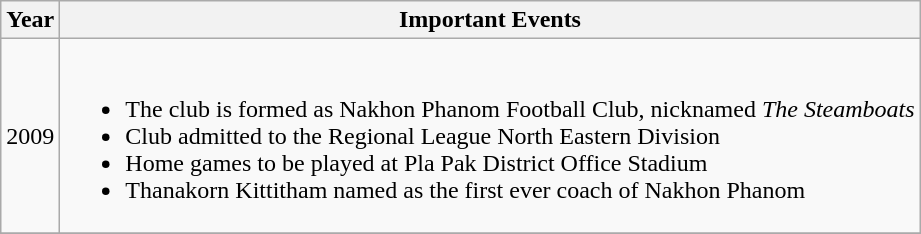<table class="wikitable">
<tr>
<th>Year</th>
<th>Important Events</th>
</tr>
<tr>
<td>2009</td>
<td><br><ul><li>The club is formed as Nakhon Phanom Football Club, nicknamed <em>The Steamboats</em></li><li>Club admitted to the Regional League North Eastern Division</li><li>Home games to be played at Pla Pak District Office Stadium</li><li>Thanakorn Kittitham named as the first ever coach of Nakhon Phanom</li></ul></td>
</tr>
<tr>
</tr>
</table>
